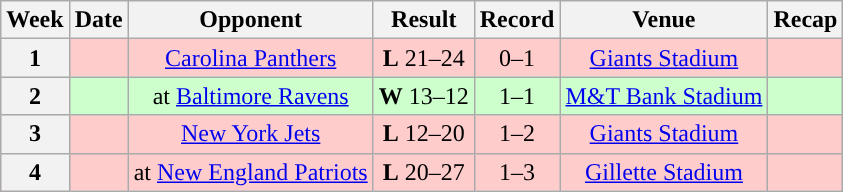<table class="wikitable" style="text-align:center">
<tr>
<th>Week</th>
<th>Date</th>
<th>Opponent</th>
<th>Result</th>
<th>Record</th>
<th>Venue</th>
<th>Recap</th>
</tr>
<tr style="background:#fcc">
<th>1</th>
<td></td>
<td><a href='#'>Carolina Panthers</a></td>
<td><strong>L</strong> 21–24</td>
<td>0–1</td>
<td><a href='#'>Giants Stadium</a></td>
<td></td>
</tr>
<tr style="background:#cfc">
<th>2</th>
<td></td>
<td>at <a href='#'>Baltimore Ravens</a></td>
<td><strong>W</strong> 13–12</td>
<td>1–1</td>
<td><a href='#'>M&T Bank Stadium</a></td>
<td></td>
</tr>
<tr style="background:#fcc">
<th>3</th>
<td></td>
<td><a href='#'>New York Jets</a></td>
<td><strong>L</strong> 12–20</td>
<td>1–2</td>
<td><a href='#'>Giants Stadium</a></td>
<td></td>
</tr>
<tr style="background:#fcc">
<th>4</th>
<td></td>
<td>at <a href='#'>New England Patriots</a></td>
<td><strong>L</strong> 20–27</td>
<td>1–3</td>
<td><a href='#'>Gillette Stadium</a></td>
<td></td>
</tr>
</table>
